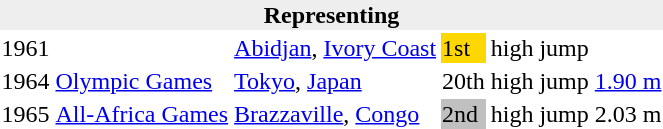<table>
<tr>
<th bgcolor="#eeeeee" colspan="6">Representing </th>
</tr>
<tr>
<td>1961</td>
<td></td>
<td><a href='#'>Abidjan</a>, <a href='#'>Ivory Coast</a></td>
<td bgcolor="gold">1st</td>
<td>high jump</td>
<td></td>
</tr>
<tr>
<td>1964</td>
<td><a href='#'>Olympic Games</a></td>
<td><a href='#'>Tokyo</a>, <a href='#'>Japan</a></td>
<td>20th</td>
<td>high jump</td>
<td><a href='#'>1.90 m</a></td>
</tr>
<tr>
<td>1965</td>
<td><a href='#'>All-Africa Games</a></td>
<td><a href='#'>Brazzaville</a>, <a href='#'>Congo</a></td>
<td bgcolor="silver">2nd</td>
<td>high jump</td>
<td>2.03 m</td>
</tr>
<tr>
</tr>
</table>
